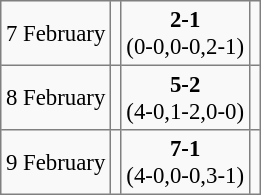<table bgcolor="#f9f9f9" cellpadding="3" cellspacing="0" border="1" style="font-size: 95%; border: gray solid 1px; border-collapse: collapse; background: #f9f9f9;">
<tr>
<td>7 February</td>
<td></td>
<td align="center"><strong>2-1</strong><br>(0-0,0-0,2-1)</td>
<td></td>
</tr>
<tr>
<td>8 February</td>
<td></td>
<td align="center"><strong>5-2</strong><br>(4-0,1-2,0-0)</td>
<td></td>
</tr>
<tr>
<td>9 February</td>
<td></td>
<td align="center"><strong>7-1</strong><br>(4-0,0-0,3-1)</td>
<td></td>
</tr>
</table>
